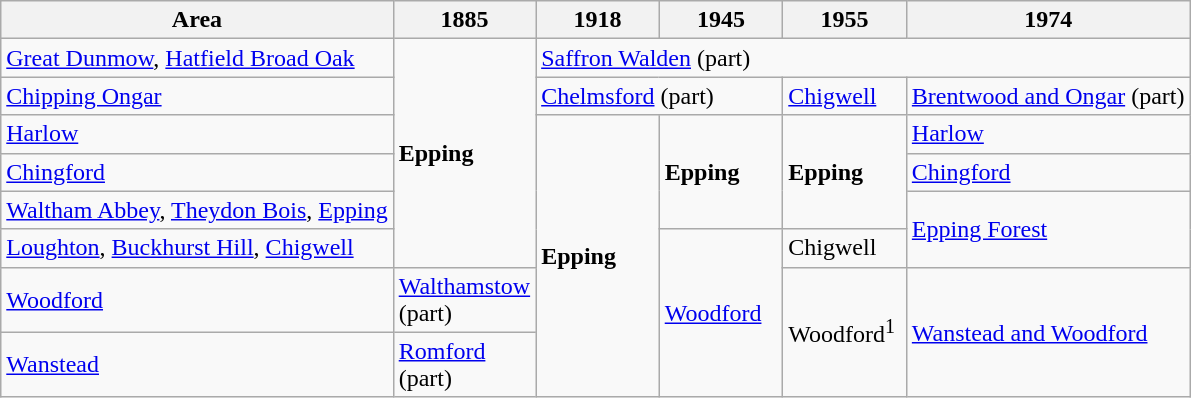<table class="wikitable">
<tr>
<th>Area</th>
<th style="width:75px;">1885</th>
<th style="width:75px;">1918</th>
<th style="width:75px;">1945</th>
<th style="width:75px;">1955</th>
<th>1974</th>
</tr>
<tr>
<td><a href='#'>Great Dunmow</a>, <a href='#'>Hatfield Broad Oak</a></td>
<td rowspan="6"><strong>Epping</strong></td>
<td colspan="4"><a href='#'>Saffron Walden</a> (part)</td>
</tr>
<tr>
<td><a href='#'>Chipping Ongar</a></td>
<td colspan="2"><a href='#'>Chelmsford</a> (part)</td>
<td><a href='#'>Chigwell</a></td>
<td><a href='#'>Brentwood and Ongar</a> (part)</td>
</tr>
<tr>
<td><a href='#'>Harlow</a></td>
<td rowspan="6"><strong>Epping</strong></td>
<td rowspan="3"><strong>Epping</strong></td>
<td rowspan="3"><strong>Epping</strong></td>
<td><a href='#'>Harlow</a></td>
</tr>
<tr>
<td><a href='#'>Chingford</a></td>
<td><a href='#'>Chingford</a></td>
</tr>
<tr>
<td><a href='#'>Waltham Abbey</a>, <a href='#'>Theydon Bois</a>, <a href='#'>Epping</a></td>
<td rowspan="2"><a href='#'>Epping Forest</a></td>
</tr>
<tr>
<td><a href='#'>Loughton</a>, <a href='#'>Buckhurst Hill</a>, <a href='#'>Chigwell</a></td>
<td rowspan="3"><a href='#'>Woodford</a></td>
<td>Chigwell</td>
</tr>
<tr>
<td><a href='#'>Woodford</a></td>
<td><a href='#'>Walthamstow</a> (part)</td>
<td rowspan="2">Woodford<sup>1</sup></td>
<td rowspan="2"><a href='#'>Wanstead and Woodford</a></td>
</tr>
<tr>
<td><a href='#'>Wanstead</a></td>
<td><a href='#'>Romford</a> (part)</td>
</tr>
</table>
